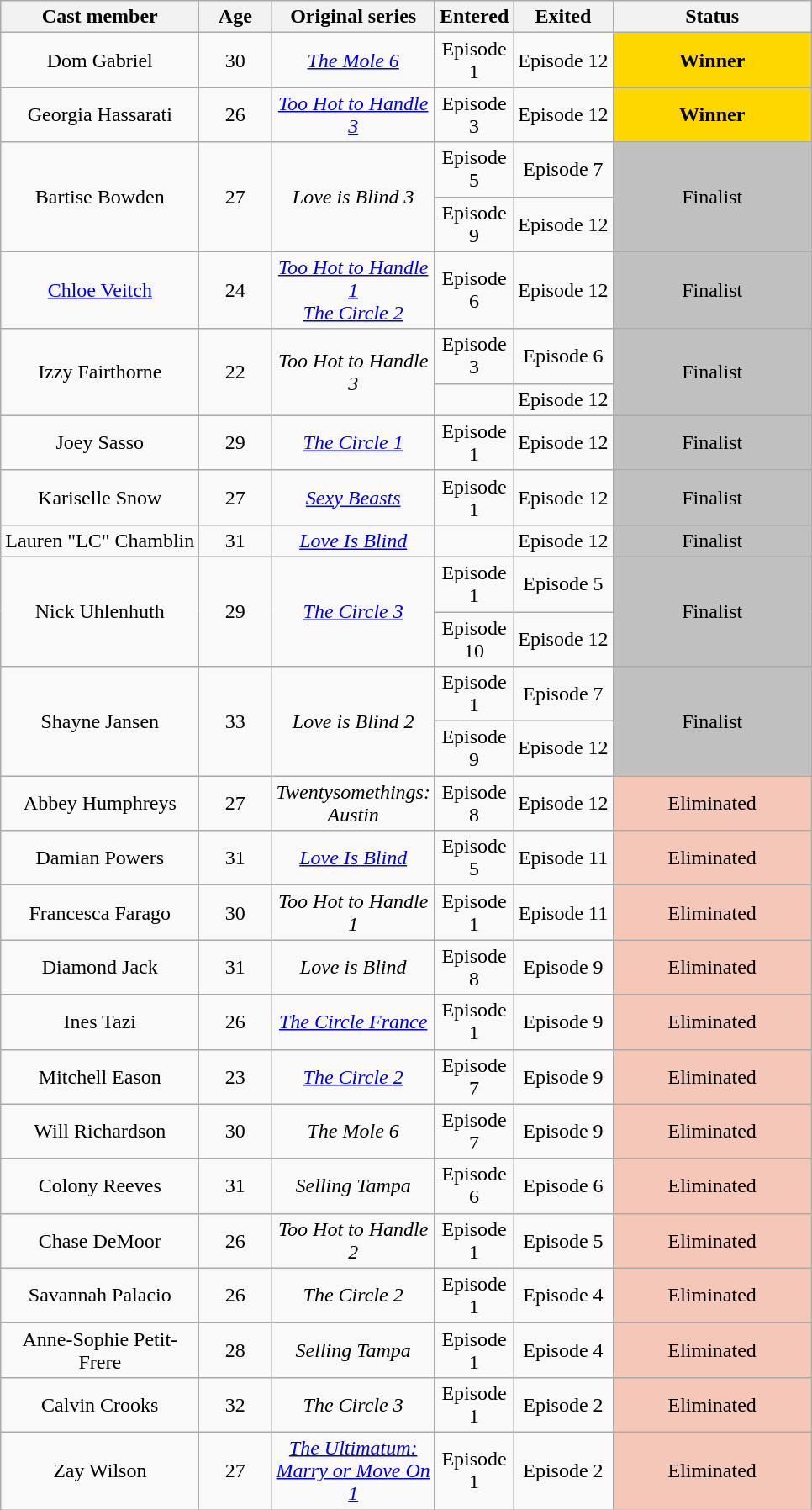<table class="wikitable sortable" style="text-align:center;">
<tr>
<th style="width:150px;"><strong>Cast member</strong></th>
<th style="width:50px;"><strong>Age</strong></th>
<th style="width:120px;"><strong>Original series</strong></th>
<th style="width:50px;"><strong>Entered</strong></th>
<th><strong>Exited</strong></th>
<th style="width:150px;"><strong>Status</strong></th>
</tr>
<tr>
<td>Dom Gabriel</td>
<td>30</td>
<td><a href='#'><em>The Mole 6</em></a></td>
<td>Episode 1</td>
<td>Episode 12</td>
<td style="background:gold;"><strong>Winner</strong></td>
</tr>
<tr>
<td>Georgia Hassarati</td>
<td>26</td>
<td><a href='#'><em>Too Hot to Handle 3</em></a></td>
<td>Episode 3</td>
<td>Episode 12</td>
<td style="background:gold;"><strong>Winner</strong></td>
</tr>
<tr>
<td rowspan=2>Bartise Bowden</td>
<td rowspan=2>27</td>
<td rowspan=2><em>Love is Blind 3</em></td>
<td>Episode 5</td>
<td>Episode 7</td>
<td style="background:silver;" rowspan=2>Finalist</td>
</tr>
<tr>
<td>Episode 9</td>
<td>Episode 12</td>
</tr>
<tr>
<td><a href='#'>Chloe Veitch</a></td>
<td>24</td>
<td><a href='#'><em>Too Hot to Handle 1</em></a><br><a href='#'><em>The Circle 2</em></a></td>
<td>Episode 6</td>
<td>Episode 12</td>
<td style="background:silver;">Finalist</td>
</tr>
<tr>
<td rowspan=2>Izzy Fairthorne</td>
<td rowspan=2>22</td>
<td rowspan=2><em>Too Hot to Handle 3</em></td>
<td>Episode 3</td>
<td>Episode 6</td>
<td style="background:silver;" rowspan=2>Finalist</td>
</tr>
<tr>
<td></td>
<td>Episode 12</td>
</tr>
<tr>
<td>Joey Sasso</td>
<td>29</td>
<td><a href='#'><em>The Circle 1</em></a></td>
<td>Episode 1</td>
<td>Episode 12</td>
<td style="background:silver;">Finalist</td>
</tr>
<tr>
<td>Kariselle Snow</td>
<td>27</td>
<td><em><a href='#'>Sexy Beasts</a></em></td>
<td>Episode 1</td>
<td>Episode 12</td>
<td style="background:silver;">Finalist</td>
</tr>
<tr>
<td>Lauren "LC" Chamblin</td>
<td>31</td>
<td><a href='#'><em>Love Is Blind</em></a></td>
<td></td>
<td>Episode 12</td>
<td style="background:silver;">Finalist</td>
</tr>
<tr>
<td rowspan=2>Nick Uhlenhuth</td>
<td rowspan=2>29</td>
<td rowspan=2><a href='#'><em>The Circle 3</em></a></td>
<td>Episode 1</td>
<td>Episode 5</td>
<td style="background:silver;" rowspan=2>Finalist</td>
</tr>
<tr>
<td>Episode 10</td>
<td>Episode 12</td>
</tr>
<tr>
<td rowspan=2>Shayne Jansen</td>
<td rowspan=2>33</td>
<td rowspan=2><em>Love is Blind 2</em></td>
<td>Episode 1</td>
<td>Episode 7</td>
<td style="background:silver;" rowspan=2>Finalist</td>
</tr>
<tr>
<td>Episode 9</td>
<td>Episode 12</td>
</tr>
<tr>
<td>Abbey Humphreys</td>
<td>27</td>
<td><em>Twentysomethings: Austin</em></td>
<td>Episode 8</td>
<td>Episode 12</td>
<td style="background:#f4c7b8;">Eliminated</td>
</tr>
<tr>
<td>Damian Powers</td>
<td>31</td>
<td><a href='#'><em>Love Is Blind</em></a></td>
<td>Episode 5</td>
<td>Episode 11</td>
<td style="background:#f4c7b8;">Eliminated</td>
</tr>
<tr>
<td>Francesca Farago</td>
<td>30</td>
<td><em>Too Hot to Handle 1</em></td>
<td>Episode 1</td>
<td>Episode 11</td>
<td style="background:#f4c7b8;">Eliminated</td>
</tr>
<tr>
<td>Diamond Jack</td>
<td>31</td>
<td><em>Love is Blind</em></td>
<td>Episode 8</td>
<td>Episode 9</td>
<td style="background:#f4c7b8;">Eliminated</td>
</tr>
<tr>
<td>Ines Tazi</td>
<td>26</td>
<td><a href='#'><em>The Circle France</em></a></td>
<td>Episode 1</td>
<td>Episode 9</td>
<td style="background:#f4c7b8;">Eliminated</td>
</tr>
<tr>
<td>Mitchell Eason</td>
<td>23</td>
<td><a href='#'><em>The Circle 2</em></a></td>
<td>Episode 7</td>
<td>Episode 9</td>
<td style="background:#f4c7b8;">Eliminated</td>
</tr>
<tr>
<td>Will Richardson</td>
<td>30</td>
<td><em>The Mole 6</em></td>
<td>Episode 7</td>
<td>Episode 9</td>
<td style="background:#f4c7b8;">Eliminated</td>
</tr>
<tr>
<td>Colony Reeves</td>
<td>31</td>
<td><em>Selling Tampa</em></td>
<td>Episode 6</td>
<td>Episode 6</td>
<td style="background:#f4c7b8;">Eliminated</td>
</tr>
<tr>
<td>Chase DeMoor</td>
<td>26</td>
<td><em>Too Hot to Handle 2</em></td>
<td>Episode 1</td>
<td>Episode 5</td>
<td style="background:#f4c7b8;">Eliminated</td>
</tr>
<tr>
<td>Savannah Palacio</td>
<td>26</td>
<td><em>The Circle 2</em></td>
<td>Episode 1</td>
<td>Episode 4</td>
<td style="background:#f4c7b8;">Eliminated</td>
</tr>
<tr>
<td>Anne-Sophie Petit-Frere</td>
<td>28</td>
<td><em>Selling Tampa</em></td>
<td>Episode 1</td>
<td>Episode 4</td>
<td style="background:#f4c7b8;">Eliminated</td>
</tr>
<tr>
<td>Calvin Crooks</td>
<td>32</td>
<td><em>The Circle 3</em></td>
<td>Episode 1</td>
<td>Episode 2</td>
<td style="background:#f4c7b8;">Eliminated</td>
</tr>
<tr>
<td>Zay Wilson</td>
<td>27</td>
<td><a href='#'><em>The Ultimatum: Marry or Move On 1</em></a></td>
<td>Episode 1</td>
<td>Episode 2</td>
<td style="background:#f4c7b8;">Eliminated</td>
</tr>
</table>
